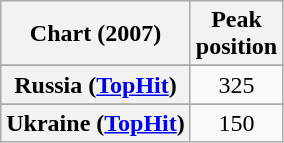<table class="wikitable sortable plainrowheaders" style="text-align:center">
<tr>
<th>Chart (2007)</th>
<th>Peak<br>position</th>
</tr>
<tr>
</tr>
<tr>
</tr>
<tr>
</tr>
<tr>
</tr>
<tr>
</tr>
<tr>
</tr>
<tr>
<th scope="row">Russia (<a href='#'>TopHit</a>)</th>
<td>325</td>
</tr>
<tr>
</tr>
<tr>
<th scope="row">Ukraine (<a href='#'>TopHit</a>)</th>
<td>150</td>
</tr>
</table>
